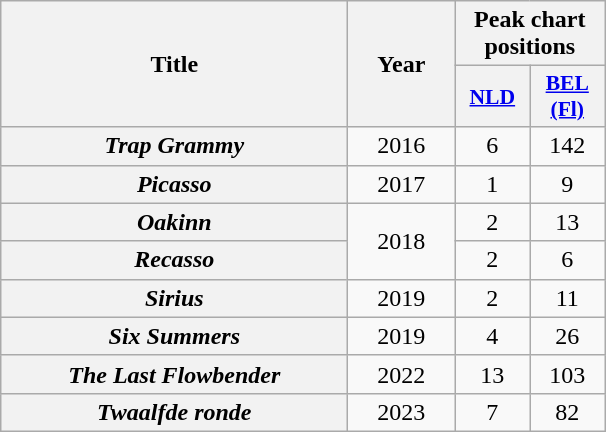<table class="wikitable plainrowheaders" style="text-align:center;">
<tr>
<th scope="col" rowspan="2" style="width:14em;">Title</th>
<th scope="col" rowspan="2" style="width:4em;">Year</th>
<th scope="col" colspan="2">Peak chart positions</th>
</tr>
<tr>
<th scope="col" style="width:3em;font-size:90%;"><a href='#'>NLD</a><br></th>
<th scope="col" style="width:3em;font-size:90%;"><a href='#'>BEL<br>(Fl)</a><br></th>
</tr>
<tr>
<th scope="row"><em>Trap Grammy</em></th>
<td>2016</td>
<td>6</td>
<td>142</td>
</tr>
<tr>
<th scope="row"><em>Picasso</em></th>
<td>2017</td>
<td>1</td>
<td>9</td>
</tr>
<tr>
<th scope="row"><em>Oakinn</em></th>
<td rowspan=2>2018</td>
<td>2</td>
<td>13</td>
</tr>
<tr>
<th scope="row"><em>Recasso</em></th>
<td>2</td>
<td>6</td>
</tr>
<tr>
<th scope="row"><em>Sirius</em></th>
<td>2019</td>
<td>2</td>
<td>11</td>
</tr>
<tr>
<th scope="row"><em>Six Summers</em></th>
<td>2019</td>
<td>4</td>
<td>26</td>
</tr>
<tr>
<th scope="row"><em>The Last Flowbender</em></th>
<td>2022</td>
<td>13</td>
<td>103</td>
</tr>
<tr>
<th scope="row"><em>Twaalfde ronde</em></th>
<td>2023</td>
<td>7</td>
<td>82</td>
</tr>
</table>
